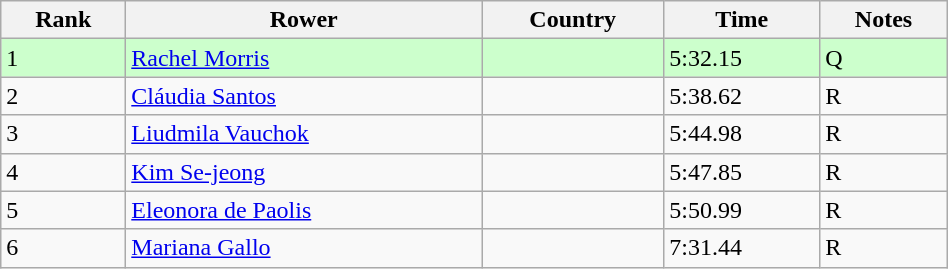<table class="wikitable" width=50%>
<tr>
<th>Rank</th>
<th>Rower</th>
<th>Country</th>
<th>Time</th>
<th>Notes</th>
</tr>
<tr bgcolor=ccffcc>
<td>1</td>
<td><a href='#'>Rachel Morris</a></td>
<td></td>
<td>5:32.15</td>
<td>Q</td>
</tr>
<tr>
<td>2</td>
<td><a href='#'>Cláudia Santos</a></td>
<td></td>
<td>5:38.62</td>
<td>R</td>
</tr>
<tr>
<td>3</td>
<td><a href='#'>Liudmila Vauchok</a></td>
<td></td>
<td>5:44.98</td>
<td>R</td>
</tr>
<tr>
<td>4</td>
<td><a href='#'>Kim Se-jeong</a></td>
<td></td>
<td>5:47.85</td>
<td>R</td>
</tr>
<tr>
<td>5</td>
<td><a href='#'>Eleonora de Paolis</a></td>
<td></td>
<td>5:50.99</td>
<td>R</td>
</tr>
<tr>
<td>6</td>
<td><a href='#'>Mariana Gallo</a></td>
<td></td>
<td>7:31.44</td>
<td>R</td>
</tr>
</table>
